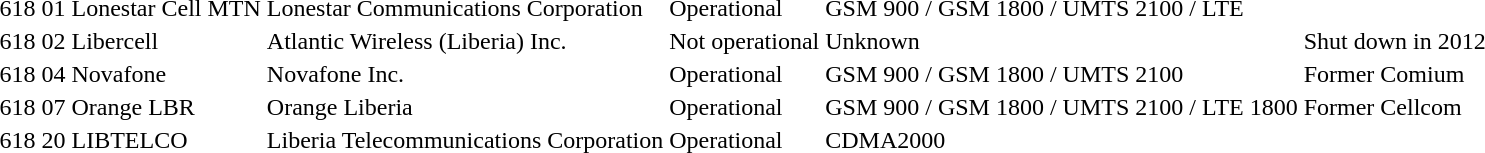<table>
<tr>
<td>618</td>
<td>01</td>
<td>Lonestar Cell MTN</td>
<td>Lonestar Communications Corporation</td>
<td>Operational</td>
<td>GSM 900 / GSM 1800 / UMTS 2100 / LTE</td>
<td></td>
</tr>
<tr>
<td>618</td>
<td>02</td>
<td>Libercell</td>
<td>Atlantic Wireless (Liberia) Inc.</td>
<td>Not operational</td>
<td>Unknown</td>
<td>Shut down in 2012</td>
</tr>
<tr>
<td>618</td>
<td>04</td>
<td>Novafone</td>
<td>Novafone Inc.</td>
<td>Operational</td>
<td>GSM 900 / GSM 1800 / UMTS 2100</td>
<td>Former Comium</td>
</tr>
<tr>
<td>618</td>
<td>07</td>
<td>Orange LBR</td>
<td>Orange Liberia</td>
<td>Operational</td>
<td>GSM 900 / GSM 1800 / UMTS 2100 / LTE 1800</td>
<td>Former Cellcom</td>
</tr>
<tr>
<td>618</td>
<td>20</td>
<td>LIBTELCO</td>
<td>Liberia Telecommunications Corporation</td>
<td>Operational</td>
<td>CDMA2000</td>
<td></td>
</tr>
</table>
